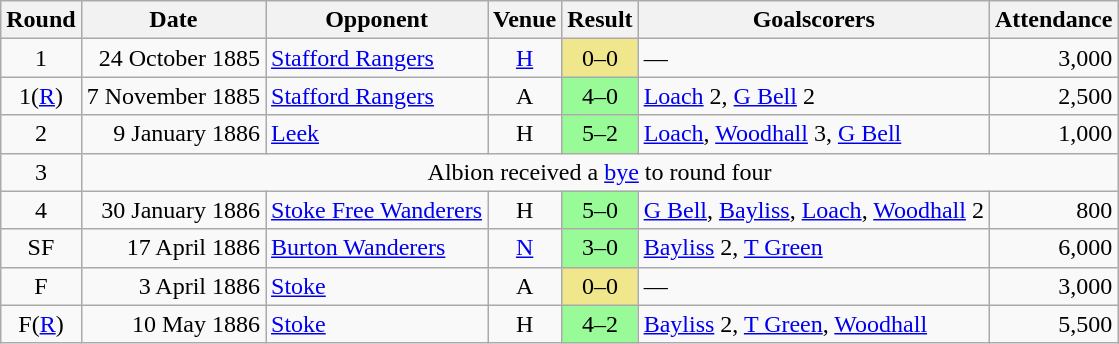<table class="wikitable">
<tr>
<th>Round</th>
<th>Date</th>
<th>Opponent</th>
<th>Venue</th>
<th>Result</th>
<th>Goalscorers</th>
<th>Attendance</th>
</tr>
<tr>
<td align="center">1</td>
<td align="right">24 October 1885</td>
<td><a href='#'>Stafford Rangers</a></td>
<td align="center"><a href='#'>H</a></td>
<td align="center" bgcolor="Khaki">0–0</td>
<td>—</td>
<td align="right">3,000</td>
</tr>
<tr>
<td align="center">1(<a href='#'>R</a>)</td>
<td align="right">7 November 1885</td>
<td><a href='#'>Stafford Rangers</a></td>
<td align="center">A</td>
<td align="center" bgcolor="PaleGreen">4–0</td>
<td><a href='#'>Loach</a> 2, <a href='#'>G Bell</a> 2</td>
<td align="right">2,500</td>
</tr>
<tr>
<td align="center">2</td>
<td align="right">9 January 1886</td>
<td><a href='#'>Leek</a></td>
<td align="center">H</td>
<td align="center" bgcolor="PaleGreen">5–2</td>
<td><a href='#'>Loach</a>, <a href='#'>Woodhall</a> 3, <a href='#'>G Bell</a></td>
<td align="right">1,000</td>
</tr>
<tr>
<td align="center">3</td>
<td align="center" colspan="6">Albion received a <a href='#'>bye</a> to round four</td>
</tr>
<tr>
<td align="center">4</td>
<td align="right">30 January 1886</td>
<td><a href='#'>Stoke Free Wanderers</a></td>
<td align="center">H</td>
<td align="center" bgcolor="PaleGreen">5–0</td>
<td><a href='#'>G Bell</a>, <a href='#'>Bayliss</a>, <a href='#'>Loach</a>, <a href='#'>Woodhall</a> 2</td>
<td align="right">800</td>
</tr>
<tr>
<td align="center">SF</td>
<td align="right">17 April 1886</td>
<td><a href='#'>Burton Wanderers</a></td>
<td align="center"><a href='#'>N</a></td>
<td align="center" bgcolor="PaleGreen">3–0</td>
<td><a href='#'>Bayliss</a> 2, <a href='#'>T Green</a></td>
<td align="right">6,000</td>
</tr>
<tr>
<td align="center">F</td>
<td align="right">3 April 1886</td>
<td><a href='#'>Stoke</a></td>
<td align="center">A</td>
<td align="center" bgcolor="Khaki">0–0</td>
<td>—</td>
<td align="right">3,000</td>
</tr>
<tr>
<td align="center">F(<a href='#'>R</a>)</td>
<td align="right">10 May 1886</td>
<td><a href='#'>Stoke</a></td>
<td align="center">H</td>
<td align="center" bgcolor="PaleGreen">4–2</td>
<td><a href='#'>Bayliss</a> 2, <a href='#'>T Green</a>, <a href='#'>Woodhall</a></td>
<td align="right">5,500</td>
</tr>
</table>
